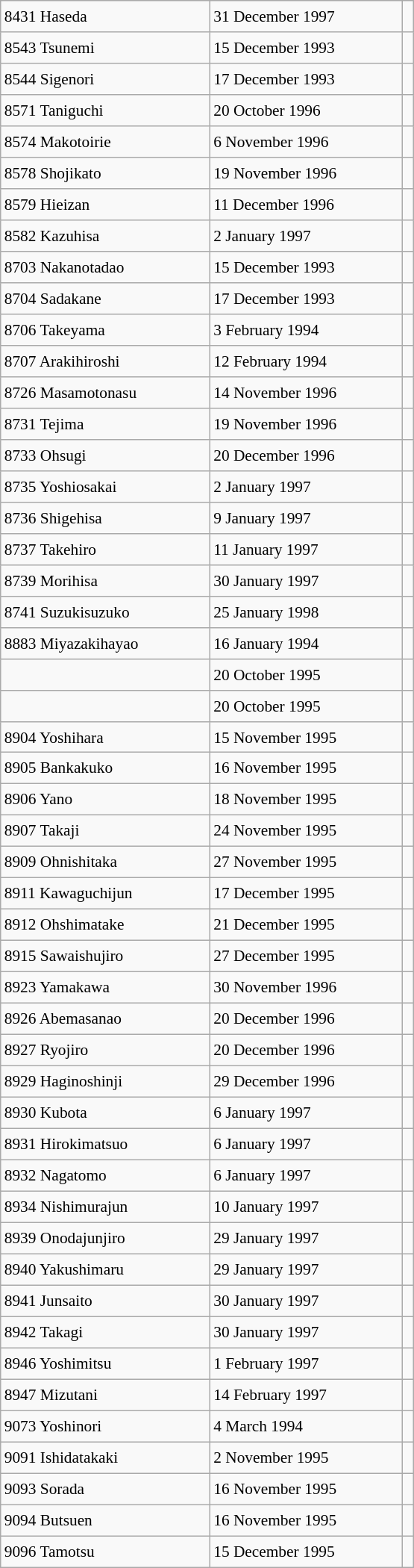<table class="wikitable" style="font-size: 89%; float: left; width: 26em; margin-right: 1em; height: 1400px">
<tr>
<td>8431 Haseda</td>
<td>31 December 1997</td>
<td></td>
</tr>
<tr>
<td>8543 Tsunemi</td>
<td>15 December 1993</td>
<td></td>
</tr>
<tr>
<td>8544 Sigenori</td>
<td>17 December 1993</td>
<td></td>
</tr>
<tr>
<td>8571 Taniguchi</td>
<td>20 October 1996</td>
<td></td>
</tr>
<tr>
<td>8574 Makotoirie</td>
<td>6 November 1996</td>
<td></td>
</tr>
<tr>
<td>8578 Shojikato</td>
<td>19 November 1996</td>
<td></td>
</tr>
<tr>
<td>8579 Hieizan</td>
<td>11 December 1996</td>
<td></td>
</tr>
<tr>
<td>8582 Kazuhisa</td>
<td>2 January 1997</td>
<td></td>
</tr>
<tr>
<td>8703 Nakanotadao</td>
<td>15 December 1993</td>
<td></td>
</tr>
<tr>
<td>8704 Sadakane</td>
<td>17 December 1993</td>
<td></td>
</tr>
<tr>
<td>8706 Takeyama</td>
<td>3 February 1994</td>
<td></td>
</tr>
<tr>
<td>8707 Arakihiroshi</td>
<td>12 February 1994</td>
<td></td>
</tr>
<tr>
<td>8726 Masamotonasu</td>
<td>14 November 1996</td>
<td></td>
</tr>
<tr>
<td>8731 Tejima</td>
<td>19 November 1996</td>
<td></td>
</tr>
<tr>
<td>8733 Ohsugi</td>
<td>20 December 1996</td>
<td></td>
</tr>
<tr>
<td>8735 Yoshiosakai</td>
<td>2 January 1997</td>
<td></td>
</tr>
<tr>
<td>8736 Shigehisa</td>
<td>9 January 1997</td>
<td></td>
</tr>
<tr>
<td>8737 Takehiro</td>
<td>11 January 1997</td>
<td></td>
</tr>
<tr>
<td>8739 Morihisa</td>
<td>30 January 1997</td>
<td></td>
</tr>
<tr>
<td>8741 Suzukisuzuko</td>
<td>25 January 1998</td>
<td></td>
</tr>
<tr>
<td>8883 Miyazakihayao</td>
<td>16 January 1994</td>
<td></td>
</tr>
<tr>
<td></td>
<td>20 October 1995</td>
<td></td>
</tr>
<tr>
<td></td>
<td>20 October 1995</td>
<td></td>
</tr>
<tr>
<td>8904 Yoshihara</td>
<td>15 November 1995</td>
<td></td>
</tr>
<tr>
<td>8905 Bankakuko</td>
<td>16 November 1995</td>
<td></td>
</tr>
<tr>
<td>8906 Yano</td>
<td>18 November 1995</td>
<td></td>
</tr>
<tr>
<td>8907 Takaji</td>
<td>24 November 1995</td>
<td></td>
</tr>
<tr>
<td>8909 Ohnishitaka</td>
<td>27 November 1995</td>
<td></td>
</tr>
<tr>
<td>8911 Kawaguchijun</td>
<td>17 December 1995</td>
<td></td>
</tr>
<tr>
<td>8912 Ohshimatake</td>
<td>21 December 1995</td>
<td></td>
</tr>
<tr>
<td>8915 Sawaishujiro</td>
<td>27 December 1995</td>
<td></td>
</tr>
<tr>
<td>8923 Yamakawa</td>
<td>30 November 1996</td>
<td></td>
</tr>
<tr>
<td>8926 Abemasanao</td>
<td>20 December 1996</td>
<td></td>
</tr>
<tr>
<td>8927 Ryojiro</td>
<td>20 December 1996</td>
<td></td>
</tr>
<tr>
<td>8929 Haginoshinji</td>
<td>29 December 1996</td>
<td></td>
</tr>
<tr>
<td>8930 Kubota</td>
<td>6 January 1997</td>
<td></td>
</tr>
<tr>
<td>8931 Hirokimatsuo</td>
<td>6 January 1997</td>
<td></td>
</tr>
<tr>
<td>8932 Nagatomo</td>
<td>6 January 1997</td>
<td></td>
</tr>
<tr>
<td>8934 Nishimurajun</td>
<td>10 January 1997</td>
<td></td>
</tr>
<tr>
<td>8939 Onodajunjiro</td>
<td>29 January 1997</td>
<td></td>
</tr>
<tr>
<td>8940 Yakushimaru</td>
<td>29 January 1997</td>
<td></td>
</tr>
<tr>
<td>8941 Junsaito</td>
<td>30 January 1997</td>
<td></td>
</tr>
<tr>
<td>8942 Takagi</td>
<td>30 January 1997</td>
<td></td>
</tr>
<tr>
<td>8946 Yoshimitsu</td>
<td>1 February 1997</td>
<td></td>
</tr>
<tr>
<td>8947 Mizutani</td>
<td>14 February 1997</td>
<td></td>
</tr>
<tr>
<td>9073 Yoshinori</td>
<td>4 March 1994</td>
<td></td>
</tr>
<tr>
<td>9091 Ishidatakaki</td>
<td>2 November 1995</td>
<td></td>
</tr>
<tr>
<td>9093 Sorada</td>
<td>16 November 1995</td>
<td></td>
</tr>
<tr>
<td>9094 Butsuen</td>
<td>16 November 1995</td>
<td></td>
</tr>
<tr>
<td>9096 Tamotsu</td>
<td>15 December 1995</td>
<td></td>
</tr>
</table>
